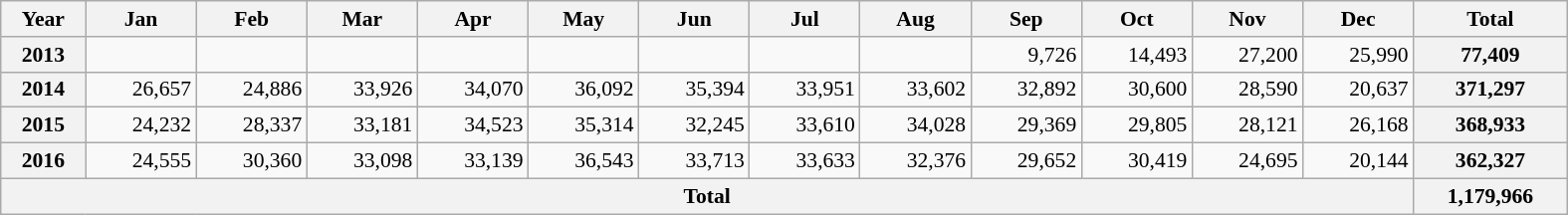<table class=wikitable style="text-align:right; font-size:0.9em; width:1050px;">
<tr>
<th>Year</th>
<th>Jan</th>
<th>Feb</th>
<th>Mar</th>
<th>Apr</th>
<th>May</th>
<th>Jun</th>
<th>Jul</th>
<th>Aug</th>
<th>Sep</th>
<th>Oct</th>
<th>Nov</th>
<th>Dec</th>
<th>Total</th>
</tr>
<tr>
<th>2013</th>
<td></td>
<td></td>
<td></td>
<td></td>
<td></td>
<td></td>
<td></td>
<td></td>
<td>9,726</td>
<td>14,493</td>
<td>27,200</td>
<td>25,990</td>
<th>77,409</th>
</tr>
<tr>
<th>2014</th>
<td>26,657</td>
<td>24,886</td>
<td>33,926</td>
<td>34,070</td>
<td>36,092</td>
<td>35,394</td>
<td>33,951</td>
<td>33,602</td>
<td>32,892</td>
<td>30,600</td>
<td>28,590</td>
<td>20,637</td>
<th>371,297</th>
</tr>
<tr>
<th>2015</th>
<td>24,232</td>
<td>28,337</td>
<td>33,181</td>
<td>34,523</td>
<td>35,314</td>
<td>32,245</td>
<td>33,610</td>
<td>34,028</td>
<td>29,369</td>
<td>29,805</td>
<td>28,121</td>
<td>26,168</td>
<th>368,933</th>
</tr>
<tr>
<th>2016</th>
<td>24,555</td>
<td>30,360</td>
<td>33,098</td>
<td>33,139</td>
<td>36,543</td>
<td>33,713</td>
<td>33,633</td>
<td>32,376</td>
<td>29,652</td>
<td>30,419</td>
<td>24,695</td>
<td>20,144</td>
<th>362,327</th>
</tr>
<tr>
<th colspan=13>Total</th>
<th>1,179,966</th>
</tr>
</table>
